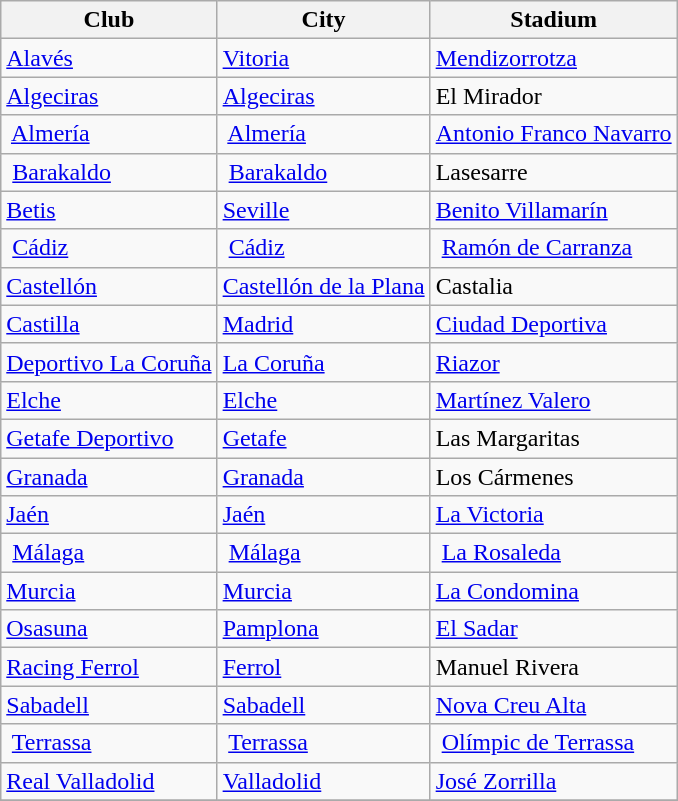<table class="wikitable sortable" style="text-align: left;">
<tr>
<th>Club</th>
<th>City</th>
<th>Stadium</th>
</tr>
<tr>
<td><a href='#'>Alavés</a></td>
<td><a href='#'>Vitoria</a></td>
<td><a href='#'>Mendizorrotza</a></td>
</tr>
<tr>
<td><a href='#'>Algeciras</a></td>
<td><a href='#'>Algeciras</a></td>
<td>El Mirador</td>
</tr>
<tr>
<td> <a href='#'>Almería</a></td>
<td> <a href='#'>Almería</a></td>
<td><a href='#'>Antonio Franco Navarro</a></td>
</tr>
<tr>
<td> <a href='#'>Barakaldo</a></td>
<td> <a href='#'>Barakaldo</a></td>
<td>Lasesarre</td>
</tr>
<tr>
<td><a href='#'>Betis</a></td>
<td><a href='#'>Seville</a></td>
<td><a href='#'>Benito Villamarín</a></td>
</tr>
<tr>
<td> <a href='#'>Cádiz</a></td>
<td> <a href='#'>Cádiz</a></td>
<td> <a href='#'>Ramón de Carranza</a></td>
</tr>
<tr>
<td><a href='#'>Castellón</a></td>
<td><a href='#'>Castellón de la Plana</a></td>
<td>Castalia</td>
</tr>
<tr>
<td><a href='#'>Castilla</a></td>
<td><a href='#'>Madrid</a></td>
<td><a href='#'>Ciudad Deportiva</a></td>
</tr>
<tr>
<td><a href='#'>Deportivo La Coruña</a></td>
<td><a href='#'>La Coruña</a></td>
<td><a href='#'>Riazor</a></td>
</tr>
<tr>
<td><a href='#'>Elche</a></td>
<td><a href='#'>Elche</a></td>
<td><a href='#'>Martínez Valero</a></td>
</tr>
<tr>
<td><a href='#'>Getafe Deportivo</a></td>
<td><a href='#'>Getafe</a></td>
<td>Las Margaritas</td>
</tr>
<tr>
<td><a href='#'>Granada</a></td>
<td><a href='#'>Granada</a></td>
<td>Los Cármenes</td>
</tr>
<tr>
<td><a href='#'>Jaén</a></td>
<td><a href='#'>Jaén</a></td>
<td><a href='#'>La Victoria</a></td>
</tr>
<tr>
<td> <a href='#'>Málaga</a></td>
<td> <a href='#'>Málaga</a></td>
<td> <a href='#'>La Rosaleda</a></td>
</tr>
<tr>
<td><a href='#'>Murcia</a></td>
<td><a href='#'>Murcia</a></td>
<td><a href='#'>La Condomina</a></td>
</tr>
<tr>
<td><a href='#'>Osasuna</a></td>
<td><a href='#'>Pamplona</a></td>
<td><a href='#'>El Sadar</a></td>
</tr>
<tr>
<td><a href='#'>Racing Ferrol</a></td>
<td><a href='#'>Ferrol</a></td>
<td>Manuel Rivera</td>
</tr>
<tr>
<td><a href='#'>Sabadell</a></td>
<td><a href='#'>Sabadell</a></td>
<td><a href='#'>Nova Creu Alta</a></td>
</tr>
<tr>
<td> <a href='#'>Terrassa</a></td>
<td> <a href='#'>Terrassa</a></td>
<td> <a href='#'>Olímpic de Terrassa</a></td>
</tr>
<tr>
<td><a href='#'>Real Valladolid</a></td>
<td><a href='#'>Valladolid</a></td>
<td><a href='#'>José Zorrilla</a></td>
</tr>
<tr>
</tr>
</table>
